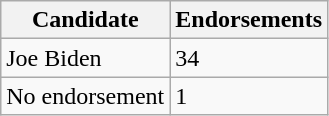<table class="wikitable sortable">
<tr>
<th>Candidate</th>
<th>Endorsements</th>
</tr>
<tr>
<td data-sort-value="Biden" >Joe Biden</td>
<td>34</td>
</tr>
<tr>
<td>No endorsement</td>
<td>1</td>
</tr>
</table>
